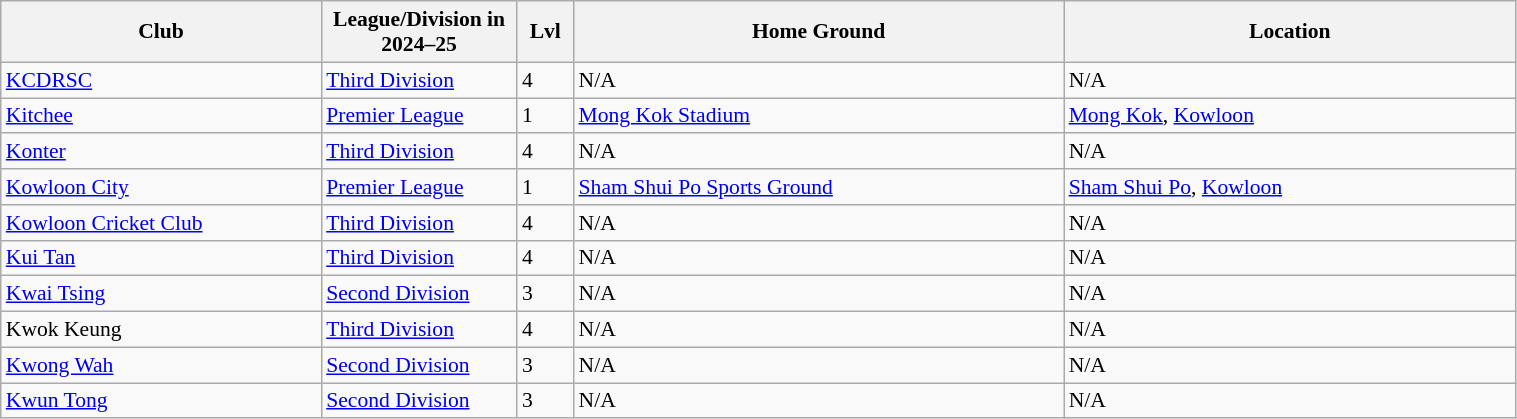<table class="wikitable sortable" width=80% style="font-size:90%">
<tr>
<th width=17%><strong>Club</strong></th>
<th width=10%><strong>League/Division in 2024–25</strong></th>
<th width=3%><strong>Lvl</strong></th>
<th width=26%><strong>Home Ground</strong></th>
<th width=24%><strong>Location</strong></th>
</tr>
<tr>
<td><a href='#'>KCDRSC</a></td>
<td><a href='#'>Third Division</a></td>
<td>4</td>
<td>N/A</td>
<td>N/A</td>
</tr>
<tr>
<td><a href='#'>Kitchee</a></td>
<td><a href='#'>Premier League</a></td>
<td>1</td>
<td><a href='#'>Mong Kok Stadium</a></td>
<td><a href='#'>Mong Kok</a>, <a href='#'>Kowloon</a></td>
</tr>
<tr>
<td><a href='#'>Konter</a></td>
<td><a href='#'>Third Division</a></td>
<td>4</td>
<td>N/A</td>
<td>N/A</td>
</tr>
<tr>
<td><a href='#'>Kowloon City</a></td>
<td><a href='#'>Premier League</a></td>
<td>1</td>
<td><a href='#'>Sham Shui Po Sports Ground</a></td>
<td><a href='#'>Sham Shui Po</a>, <a href='#'>Kowloon</a></td>
</tr>
<tr>
<td><a href='#'>Kowloon Cricket Club</a></td>
<td><a href='#'>Third Division</a></td>
<td>4</td>
<td>N/A</td>
<td>N/A</td>
</tr>
<tr>
<td><a href='#'>Kui Tan</a></td>
<td><a href='#'>Third Division</a></td>
<td>4</td>
<td>N/A</td>
<td>N/A</td>
</tr>
<tr>
<td><a href='#'>Kwai Tsing</a></td>
<td><a href='#'>Second Division</a></td>
<td>3</td>
<td>N/A</td>
<td>N/A</td>
</tr>
<tr>
<td>Kwok Keung</td>
<td><a href='#'>Third Division</a></td>
<td>4</td>
<td>N/A</td>
<td>N/A</td>
</tr>
<tr>
<td><a href='#'>Kwong Wah</a></td>
<td><a href='#'>Second Division</a></td>
<td>3</td>
<td>N/A</td>
<td>N/A</td>
</tr>
<tr>
<td><a href='#'>Kwun Tong</a></td>
<td><a href='#'>Second Division</a></td>
<td>3</td>
<td>N/A</td>
<td>N/A</td>
</tr>
</table>
